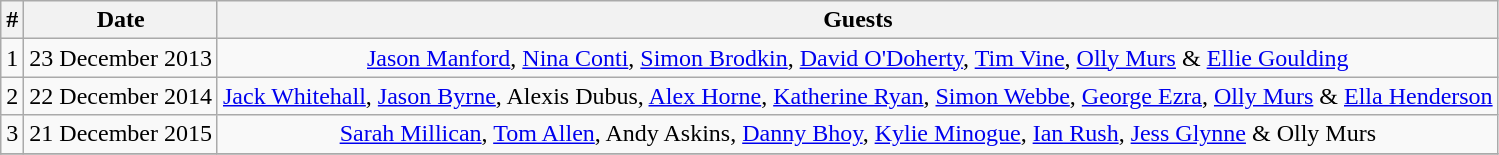<table class="wikitable" style="text-align:center;">
<tr>
<th>#</th>
<th>Date</th>
<th>Guests</th>
</tr>
<tr>
<td>1</td>
<td>23 December 2013</td>
<td><a href='#'>Jason Manford</a>, <a href='#'>Nina Conti</a>, <a href='#'>Simon Brodkin</a>, <a href='#'>David O'Doherty</a>, <a href='#'>Tim Vine</a>, <a href='#'>Olly Murs</a> & <a href='#'>Ellie Goulding</a></td>
</tr>
<tr>
<td>2</td>
<td>22 December 2014</td>
<td><a href='#'>Jack Whitehall</a>, <a href='#'>Jason Byrne</a>, Alexis Dubus, <a href='#'>Alex Horne</a>, <a href='#'>Katherine Ryan</a>, <a href='#'>Simon Webbe</a>, <a href='#'>George Ezra</a>, <a href='#'>Olly Murs</a> & <a href='#'>Ella Henderson</a></td>
</tr>
<tr>
<td>3</td>
<td>21 December 2015</td>
<td><a href='#'>Sarah Millican</a>, <a href='#'>Tom Allen</a>, Andy Askins, <a href='#'>Danny Bhoy</a>, <a href='#'>Kylie Minogue</a>, <a href='#'>Ian Rush</a>, <a href='#'>Jess Glynne</a> & Olly Murs</td>
</tr>
<tr>
</tr>
</table>
